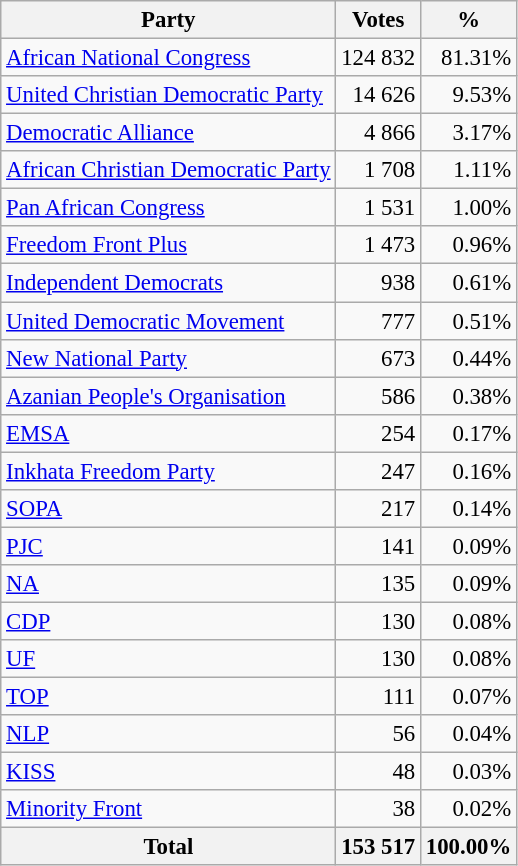<table class="wikitable" style="font-size: 95%; text-align: right">
<tr>
<th>Party</th>
<th>Votes</th>
<th>%</th>
</tr>
<tr>
<td align=left><a href='#'>African National Congress</a></td>
<td>124 832</td>
<td>81.31%</td>
</tr>
<tr>
<td align=left><a href='#'>United Christian Democratic Party</a></td>
<td>14 626</td>
<td>9.53%</td>
</tr>
<tr>
<td align=left><a href='#'>Democratic Alliance</a></td>
<td>4 866</td>
<td>3.17%</td>
</tr>
<tr>
<td align=left><a href='#'>African Christian Democratic Party</a></td>
<td>1 708</td>
<td>1.11%</td>
</tr>
<tr>
<td align=left><a href='#'>Pan African Congress</a></td>
<td>1 531</td>
<td>1.00%</td>
</tr>
<tr>
<td align=left><a href='#'>Freedom Front Plus</a></td>
<td>1 473</td>
<td>0.96%</td>
</tr>
<tr>
<td align=left><a href='#'>Independent Democrats</a></td>
<td>938</td>
<td>0.61%</td>
</tr>
<tr>
<td align=left><a href='#'>United Democratic Movement</a></td>
<td>777</td>
<td>0.51%</td>
</tr>
<tr>
<td align=left><a href='#'>New National Party</a></td>
<td>673</td>
<td>0.44%</td>
</tr>
<tr>
<td align=left><a href='#'>Azanian People's Organisation</a></td>
<td>586</td>
<td>0.38%</td>
</tr>
<tr>
<td align=left><a href='#'>EMSA</a></td>
<td>254</td>
<td>0.17%</td>
</tr>
<tr>
<td align=left><a href='#'>Inkhata Freedom Party</a></td>
<td>247</td>
<td>0.16%</td>
</tr>
<tr>
<td align=left><a href='#'>SOPA</a></td>
<td>217</td>
<td>0.14%</td>
</tr>
<tr>
<td align=left><a href='#'>PJC</a></td>
<td>141</td>
<td>0.09%</td>
</tr>
<tr>
<td align=left><a href='#'>NA</a></td>
<td>135</td>
<td>0.09%</td>
</tr>
<tr>
<td align=left><a href='#'>CDP</a></td>
<td>130</td>
<td>0.08%</td>
</tr>
<tr>
<td align=left><a href='#'>UF</a></td>
<td>130</td>
<td>0.08%</td>
</tr>
<tr>
<td align=left><a href='#'>TOP</a></td>
<td>111</td>
<td>0.07%</td>
</tr>
<tr>
<td align=left><a href='#'>NLP</a></td>
<td>56</td>
<td>0.04%</td>
</tr>
<tr>
<td align=left><a href='#'>KISS</a></td>
<td>48</td>
<td>0.03%</td>
</tr>
<tr>
<td align=left><a href='#'>Minority Front</a></td>
<td>38</td>
<td>0.02%</td>
</tr>
<tr>
<th align=left>Total</th>
<th>153 517</th>
<th>100.00%</th>
</tr>
</table>
